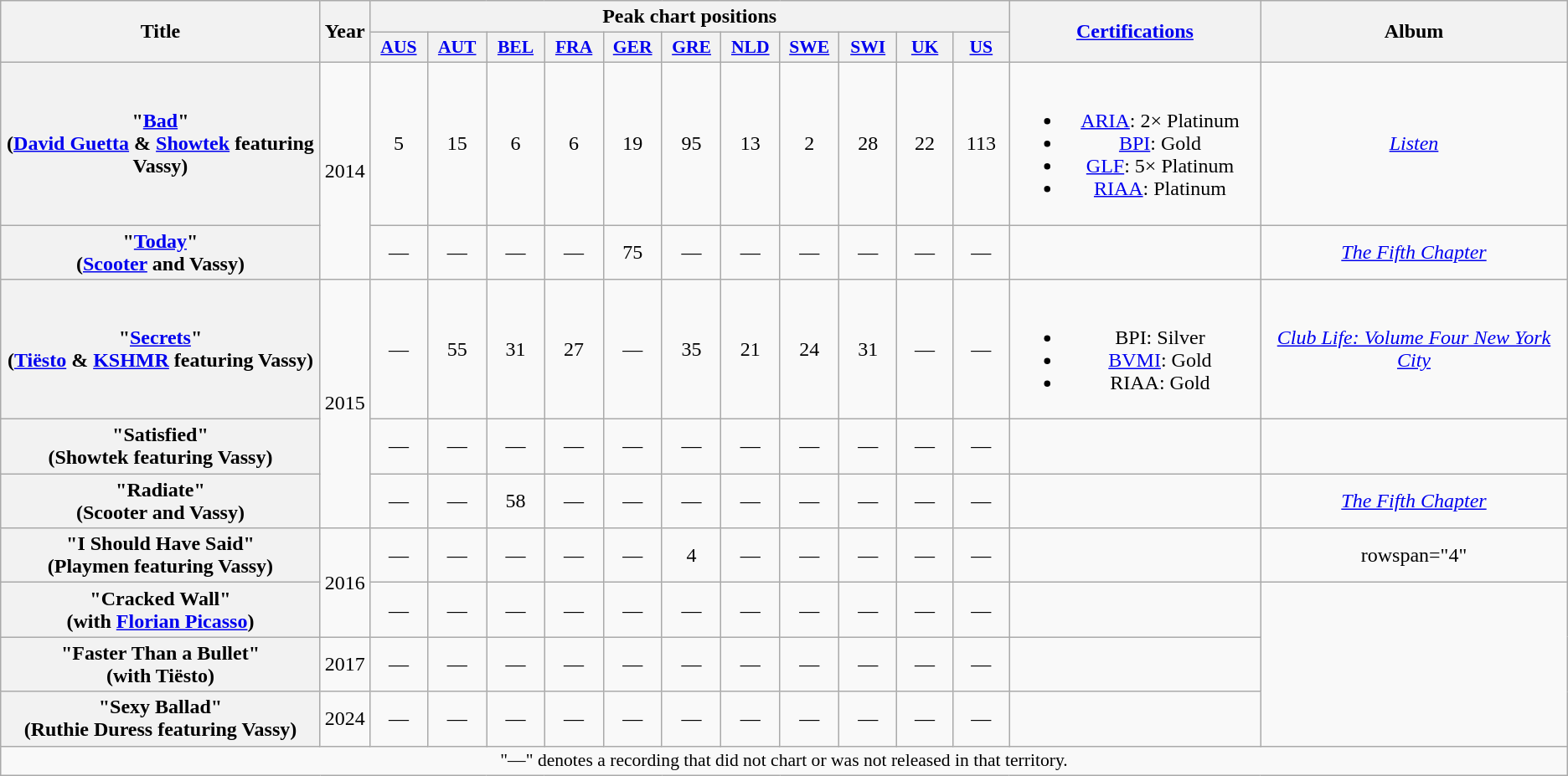<table class="wikitable plainrowheaders" style="text-align:center;" border="1">
<tr>
<th scope="col" rowspan="2" style="width:19em;">Title</th>
<th scope="col" rowspan="2">Year</th>
<th scope="col" colspan="11">Peak chart positions</th>
<th scope="col" rowspan="2" style="width:14em;"><a href='#'>Certifications</a></th>
<th scope="col" rowspan="2" style="width:18em;">Album</th>
</tr>
<tr>
<th scope="col" style="width:3em;font-size:90%;"><a href='#'>AUS</a><br></th>
<th scope="col" style="width:3em;font-size:90%;"><a href='#'>AUT</a><br></th>
<th scope="col" style="width:3em;font-size:90%;"><a href='#'>BEL</a><br></th>
<th scope="col" style="width:3em;font-size:90%;"><a href='#'>FRA</a><br></th>
<th scope="col" style="width:3em;font-size:90%;"><a href='#'>GER</a><br></th>
<th scope="col" style="width:3em;font-size:90%;"><a href='#'>GRE</a></th>
<th scope="col" style="width:3em;font-size:90%;"><a href='#'>NLD</a><br></th>
<th scope="col" style="width:3em;font-size:90%;"><a href='#'>SWE</a><br></th>
<th scope="col" style="width:3em;font-size:90%;"><a href='#'>SWI</a><br></th>
<th scope="col" style="width:3em;font-size:90%;"><a href='#'>UK</a><br></th>
<th scope="col" style="width:3em;font-size:90%;"><a href='#'>US</a><br></th>
</tr>
<tr>
<th scope="row">"<a href='#'>Bad</a>"<br><span>(<a href='#'>David Guetta</a> & <a href='#'>Showtek</a> featuring Vassy)</span></th>
<td rowspan="2">2014</td>
<td>5</td>
<td>15</td>
<td>6</td>
<td>6</td>
<td>19</td>
<td>95</td>
<td>13</td>
<td>2</td>
<td>28</td>
<td>22</td>
<td>113</td>
<td><br><ul><li><a href='#'>ARIA</a>: 2× Platinum</li><li><a href='#'>BPI</a>: Gold</li><li><a href='#'>GLF</a>: 5× Platinum</li><li><a href='#'>RIAA</a>: Platinum</li></ul></td>
<td><em><a href='#'>Listen</a></em></td>
</tr>
<tr>
<th scope="row">"<a href='#'>Today</a>"<br><span>(<a href='#'>Scooter</a> and Vassy)</span></th>
<td>—</td>
<td>—</td>
<td>—</td>
<td>—</td>
<td>75</td>
<td>—</td>
<td>—</td>
<td>—</td>
<td>—</td>
<td>—</td>
<td>—</td>
<td></td>
<td><em><a href='#'>The Fifth Chapter</a></em></td>
</tr>
<tr>
<th scope="row">"<a href='#'>Secrets</a>"<br><span>(<a href='#'>Tiësto</a> & <a href='#'>KSHMR</a> featuring Vassy)</span></th>
<td rowspan="3">2015</td>
<td>—</td>
<td>55</td>
<td>31</td>
<td>27</td>
<td>—</td>
<td>35</td>
<td>21</td>
<td>24</td>
<td>31</td>
<td>—</td>
<td>—</td>
<td><br><ul><li>BPI: Silver</li><li><a href='#'>BVMI</a>: Gold</li><li>RIAA: Gold</li></ul></td>
<td><em><a href='#'>Club Life: Volume Four New York City</a></em></td>
</tr>
<tr>
<th scope="row">"Satisfied"<br><span>(Showtek featuring Vassy)</span></th>
<td>—</td>
<td>—</td>
<td>—</td>
<td>—</td>
<td>—</td>
<td>—</td>
<td>—</td>
<td>—</td>
<td>—</td>
<td>—</td>
<td>—</td>
<td></td>
<td></td>
</tr>
<tr>
<th scope="row">"Radiate"<br><span>(Scooter and Vassy)</span></th>
<td>—</td>
<td>—</td>
<td>58</td>
<td>—</td>
<td>—</td>
<td>—</td>
<td>—</td>
<td>—</td>
<td>—</td>
<td>—</td>
<td>—</td>
<td></td>
<td><em><a href='#'>The Fifth Chapter</a></em></td>
</tr>
<tr>
<th scope="row">"I Should Have Said"<br><span>(Playmen featuring Vassy)</span></th>
<td rowspan="2">2016</td>
<td>—</td>
<td>—</td>
<td>—</td>
<td>—</td>
<td>—</td>
<td>4</td>
<td>—</td>
<td>—</td>
<td>—</td>
<td>—</td>
<td>—</td>
<td></td>
<td>rowspan="4" </td>
</tr>
<tr>
<th scope="row">"Cracked Wall"<br><span>(with <a href='#'>Florian Picasso</a>)</span></th>
<td>—</td>
<td>—</td>
<td>—</td>
<td>—</td>
<td>—</td>
<td>—</td>
<td>—</td>
<td>—</td>
<td>—</td>
<td>—</td>
<td>—</td>
<td></td>
</tr>
<tr>
<th scope="row">"Faster Than a Bullet"<br><span>(with Tiësto)</span></th>
<td>2017</td>
<td>—</td>
<td>—</td>
<td>—</td>
<td>—</td>
<td>—</td>
<td>—</td>
<td>—</td>
<td>—</td>
<td>—</td>
<td>—</td>
<td>—</td>
<td></td>
</tr>
<tr>
<th scope="row">"Sexy Ballad"<br><span>(Ruthie Duress featuring Vassy)</span></th>
<td>2024</td>
<td>—</td>
<td>—</td>
<td>—</td>
<td>—</td>
<td>—</td>
<td>—</td>
<td>—</td>
<td>—</td>
<td>—</td>
<td>—</td>
<td>—</td>
<td></td>
</tr>
<tr>
<td colspan="15" style="font-size:90%">"—" denotes a recording that did not chart or was not released in that territory.</td>
</tr>
</table>
